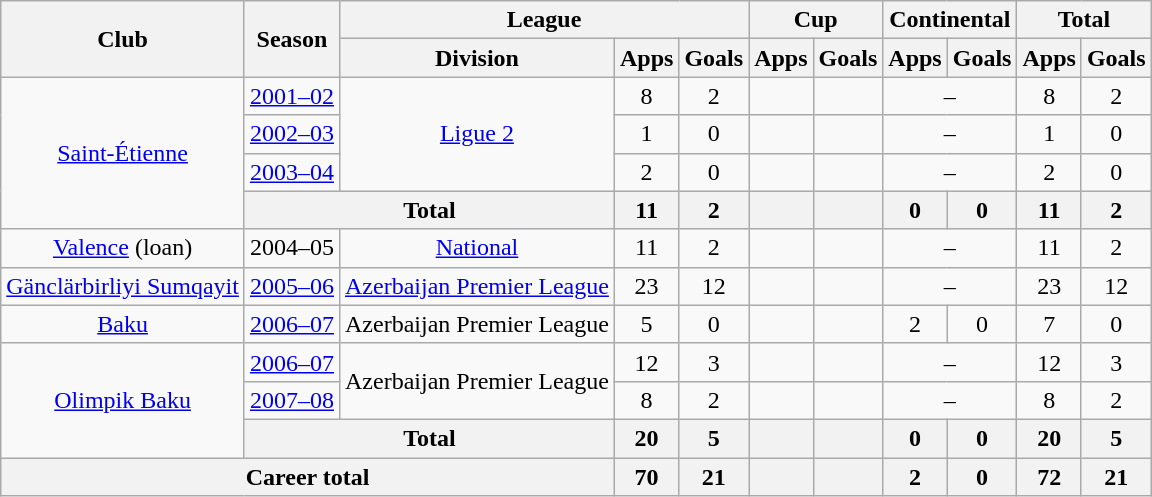<table class="wikitable" style="text-align:center">
<tr>
<th rowspan="2">Club</th>
<th rowspan="2">Season</th>
<th colspan="3">League</th>
<th colspan="2">Cup</th>
<th colspan="2">Continental</th>
<th colspan="2">Total</th>
</tr>
<tr>
<th>Division</th>
<th>Apps</th>
<th>Goals</th>
<th>Apps</th>
<th>Goals</th>
<th>Apps</th>
<th>Goals</th>
<th>Apps</th>
<th>Goals</th>
</tr>
<tr>
<td rowspan="4"><a href='#'>Saint-Étienne</a></td>
<td><a href='#'>2001–02</a></td>
<td rowspan="3"><a href='#'>Ligue 2</a></td>
<td>8</td>
<td>2</td>
<td></td>
<td></td>
<td colspan="2">–</td>
<td>8</td>
<td>2</td>
</tr>
<tr>
<td><a href='#'>2002–03</a></td>
<td>1</td>
<td>0</td>
<td></td>
<td></td>
<td colspan="2">–</td>
<td>1</td>
<td>0</td>
</tr>
<tr>
<td><a href='#'>2003–04</a></td>
<td>2</td>
<td>0</td>
<td></td>
<td></td>
<td colspan="2">–</td>
<td>2</td>
<td>0</td>
</tr>
<tr>
<th colspan="2">Total</th>
<th>11</th>
<th>2</th>
<th></th>
<th></th>
<th>0</th>
<th>0</th>
<th>11</th>
<th>2</th>
</tr>
<tr>
<td><a href='#'>Valence</a> (loan)</td>
<td>2004–05</td>
<td><a href='#'>National</a></td>
<td>11</td>
<td>2</td>
<td></td>
<td></td>
<td colspan="2">–</td>
<td>11</td>
<td>2</td>
</tr>
<tr>
<td><a href='#'>Gänclärbirliyi Sumqayit</a></td>
<td><a href='#'>2005–06</a></td>
<td><a href='#'>Azerbaijan Premier League</a></td>
<td>23</td>
<td>12</td>
<td></td>
<td></td>
<td colspan="2">–</td>
<td>23</td>
<td>12</td>
</tr>
<tr>
<td><a href='#'>Baku</a></td>
<td><a href='#'>2006–07</a></td>
<td>Azerbaijan Premier League</td>
<td>5</td>
<td>0</td>
<td></td>
<td></td>
<td>2</td>
<td>0</td>
<td>7</td>
<td>0</td>
</tr>
<tr>
<td rowspan="3"><a href='#'>Olimpik Baku</a></td>
<td><a href='#'>2006–07</a></td>
<td rowspan="2">Azerbaijan Premier League</td>
<td>12</td>
<td>3</td>
<td></td>
<td></td>
<td colspan="2">–</td>
<td>12</td>
<td>3</td>
</tr>
<tr>
<td><a href='#'>2007–08</a></td>
<td>8</td>
<td>2</td>
<td></td>
<td></td>
<td colspan="2">–</td>
<td>8</td>
<td>2</td>
</tr>
<tr>
<th colspan="2">Total</th>
<th>20</th>
<th>5</th>
<th></th>
<th></th>
<th>0</th>
<th>0</th>
<th>20</th>
<th>5</th>
</tr>
<tr>
<th colspan="3">Career total</th>
<th>70</th>
<th>21</th>
<th></th>
<th></th>
<th>2</th>
<th>0</th>
<th>72</th>
<th>21</th>
</tr>
</table>
